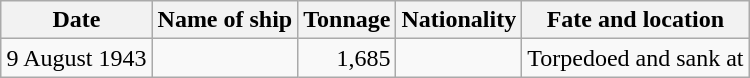<table class="wikitable sortable" style="margin: 1em auto 1em auto;"|->
<tr>
<th>Date</th>
<th>Name of ship</th>
<th>Tonnage</th>
<th>Nationality</th>
<th>Fate and location</th>
</tr>
<tr>
<td align="right">9 August 1943</td>
<td align="left"></td>
<td align="right">1,685</td>
<td align="left"></td>
<td align="left">Torpedoed and sank at </td>
</tr>
</table>
